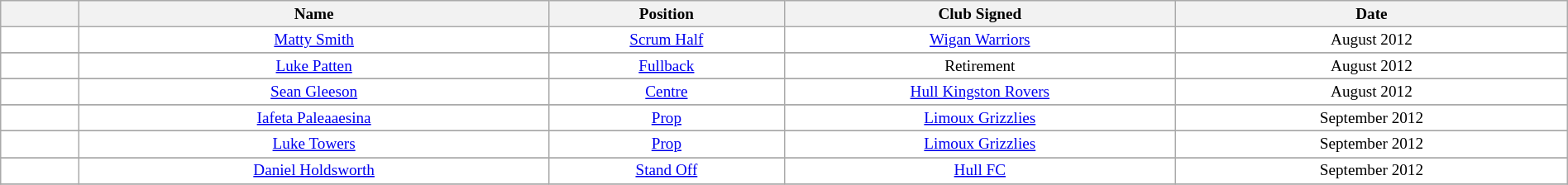<table class="wikitable sortable" width="100%" style="font-size:80%">
<tr bgcolor="#efefef">
<th width=5%></th>
<th width=30%>Name</th>
<th !width=30%>Position</th>
<th width=25%>Club Signed</th>
<th width=25%>Date</th>
</tr>
<tr bgcolor=#FFFFFF>
<td align=center></td>
<td align=center><a href='#'>Matty Smith</a></td>
<td align=center><a href='#'>Scrum Half</a></td>
<td align=center><a href='#'>Wigan Warriors</a></td>
<td align=center>August 2012</td>
</tr>
<tr>
</tr>
<tr bgcolor=#FFFFFF>
<td align=center></td>
<td align=center><a href='#'>Luke Patten</a></td>
<td align=center><a href='#'>Fullback</a></td>
<td align=center>Retirement</td>
<td align=center>August 2012</td>
</tr>
<tr>
</tr>
<tr bgcolor=#FFFFFF>
<td align=center></td>
<td align=center><a href='#'>Sean Gleeson</a></td>
<td align=center><a href='#'>Centre</a></td>
<td align=center><a href='#'>Hull Kingston Rovers</a></td>
<td align=center>August 2012</td>
</tr>
<tr>
</tr>
<tr bgcolor=#FFFFFF>
<td align=center></td>
<td align=center><a href='#'>Iafeta Paleaaesina</a></td>
<td align=center><a href='#'>Prop</a></td>
<td align=center><a href='#'>Limoux Grizzlies</a></td>
<td align=center>September 2012</td>
</tr>
<tr>
</tr>
<tr bgcolor=#FFFFFF>
<td align=center></td>
<td align=center><a href='#'>Luke Towers</a></td>
<td align=center><a href='#'>Prop</a></td>
<td align=center><a href='#'>Limoux Grizzlies</a></td>
<td align=center>September 2012</td>
</tr>
<tr>
</tr>
<tr bgcolor=#FFFFFF>
<td align=center></td>
<td align=center><a href='#'>Daniel Holdsworth</a></td>
<td align=center><a href='#'>Stand Off</a></td>
<td align=center><a href='#'>Hull FC</a></td>
<td align=center>September 2012</td>
</tr>
<tr>
</tr>
</table>
